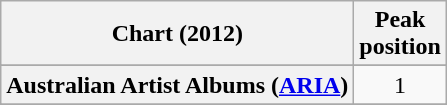<table class="wikitable sortable plainrowheaders" style="text-align:center;">
<tr>
<th scope="col">Chart (2012)</th>
<th scope="col">Peak<br>position</th>
</tr>
<tr>
</tr>
<tr>
<th scope="row">Australian Artist Albums (<a href='#'>ARIA</a>)</th>
<td>1</td>
</tr>
<tr>
</tr>
<tr>
</tr>
<tr>
</tr>
<tr>
</tr>
<tr>
</tr>
<tr>
</tr>
<tr>
</tr>
<tr>
</tr>
<tr>
</tr>
<tr>
</tr>
<tr>
</tr>
<tr>
</tr>
<tr>
</tr>
<tr>
</tr>
<tr>
</tr>
<tr>
</tr>
<tr>
</tr>
</table>
